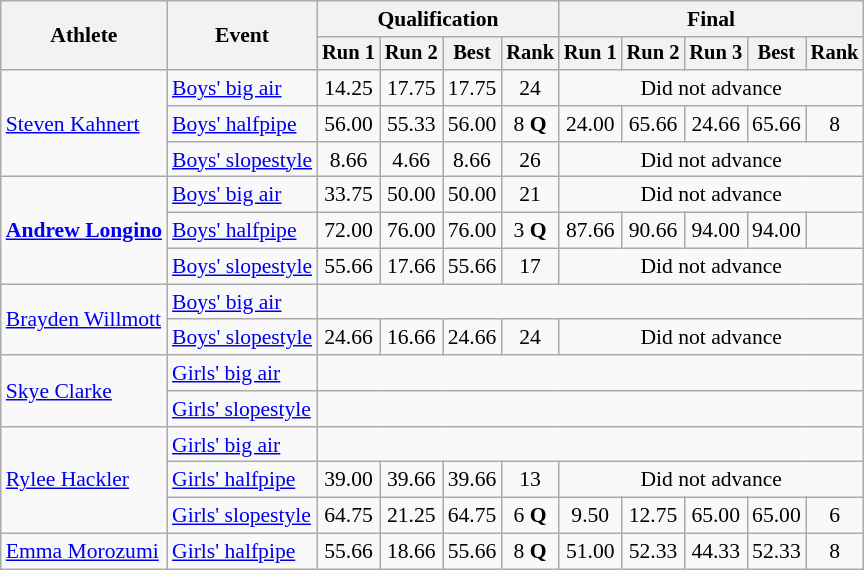<table class="wikitable" style="font-size:90%">
<tr>
<th rowspan=2>Athlete</th>
<th rowspan=2>Event</th>
<th colspan=4>Qualification</th>
<th colspan=5>Final</th>
</tr>
<tr style="font-size:95%">
<th>Run 1</th>
<th>Run 2</th>
<th>Best</th>
<th>Rank</th>
<th>Run 1</th>
<th>Run 2</th>
<th>Run 3</th>
<th>Best</th>
<th>Rank</th>
</tr>
<tr align=center>
<td align=left rowspan=3><a href='#'>Steven Kahnert</a></td>
<td align=left><a href='#'>Boys' big air</a></td>
<td>14.25</td>
<td>17.75</td>
<td>17.75</td>
<td>24</td>
<td colspan=5>Did not advance</td>
</tr>
<tr align=center>
<td align=left><a href='#'>Boys' halfpipe</a></td>
<td>56.00</td>
<td>55.33</td>
<td>56.00</td>
<td>8 <strong>Q</strong></td>
<td>24.00</td>
<td>65.66</td>
<td>24.66</td>
<td>65.66</td>
<td>8</td>
</tr>
<tr align=center>
<td align=left><a href='#'>Boys' slopestyle</a></td>
<td>8.66</td>
<td>4.66</td>
<td>8.66</td>
<td>26</td>
<td colspan=5>Did not advance</td>
</tr>
<tr align=center>
<td align=left rowspan=3><strong><a href='#'>Andrew Longino</a></strong></td>
<td align=left><a href='#'>Boys' big air</a></td>
<td>33.75</td>
<td>50.00</td>
<td>50.00</td>
<td>21</td>
<td colspan=5>Did not advance</td>
</tr>
<tr align=center>
<td align=left><a href='#'>Boys' halfpipe</a></td>
<td>72.00</td>
<td>76.00</td>
<td>76.00</td>
<td>3 <strong>Q</strong></td>
<td>87.66</td>
<td>90.66</td>
<td>94.00</td>
<td>94.00</td>
<td></td>
</tr>
<tr align=center>
<td align=left><a href='#'>Boys' slopestyle</a></td>
<td>55.66</td>
<td>17.66</td>
<td>55.66</td>
<td>17</td>
<td colspan=5>Did not advance</td>
</tr>
<tr align=center>
<td align=left rowspan=2><a href='#'>Brayden Willmott</a></td>
<td align=left><a href='#'>Boys' big air</a></td>
<td colspan=9></td>
</tr>
<tr align=center>
<td align=left><a href='#'>Boys' slopestyle</a></td>
<td>24.66</td>
<td>16.66</td>
<td>24.66</td>
<td>24</td>
<td colspan=5>Did not advance</td>
</tr>
<tr align=center>
<td align=left rowspan=2><a href='#'>Skye Clarke</a></td>
<td align=left><a href='#'>Girls' big air</a></td>
<td colspan=9></td>
</tr>
<tr align=center>
<td align=left><a href='#'>Girls' slopestyle</a></td>
<td colspan=9></td>
</tr>
<tr align=center>
<td align=left rowspan=3><a href='#'>Rylee Hackler</a></td>
<td align=left><a href='#'>Girls' big air</a></td>
<td colspan=9></td>
</tr>
<tr align=center>
<td align=left><a href='#'>Girls' halfpipe</a></td>
<td>39.00</td>
<td>39.66</td>
<td>39.66</td>
<td>13</td>
<td colspan=5>Did not advance</td>
</tr>
<tr align=center>
<td align=left><a href='#'>Girls' slopestyle</a></td>
<td>64.75</td>
<td>21.25</td>
<td>64.75</td>
<td>6 <strong>Q</strong></td>
<td>9.50</td>
<td>12.75</td>
<td>65.00</td>
<td>65.00</td>
<td>6</td>
</tr>
<tr align=center>
<td align=left><a href='#'>Emma Morozumi</a></td>
<td align=left><a href='#'>Girls' halfpipe</a></td>
<td>55.66</td>
<td>18.66</td>
<td>55.66</td>
<td>8 <strong>Q</strong></td>
<td>51.00</td>
<td>52.33</td>
<td>44.33</td>
<td>52.33</td>
<td>8</td>
</tr>
</table>
